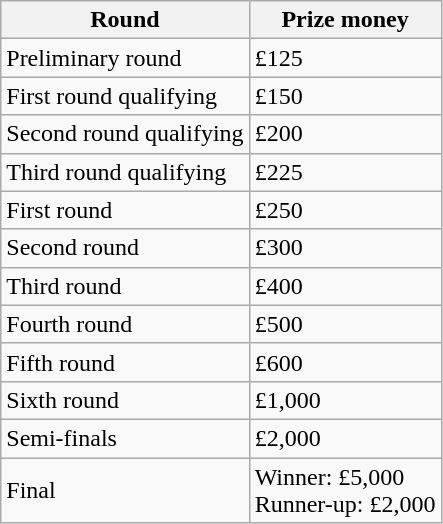<table class="wikitable">
<tr>
<th>Round</th>
<th>Prize money</th>
</tr>
<tr>
<td align="left">Preliminary round</td>
<td>£125</td>
</tr>
<tr>
<td align="left">First round qualifying</td>
<td>£150</td>
</tr>
<tr>
<td align="left">Second round qualifying</td>
<td>£200</td>
</tr>
<tr>
<td align="left">Third round qualifying</td>
<td>£225</td>
</tr>
<tr>
<td align="left">First round</td>
<td>£250</td>
</tr>
<tr>
<td align="left">Second round</td>
<td>£300</td>
</tr>
<tr>
<td align="left">Third round</td>
<td>£400</td>
</tr>
<tr>
<td align="left">Fourth round</td>
<td>£500</td>
</tr>
<tr>
<td align="left">Fifth round</td>
<td>£600</td>
</tr>
<tr>
<td align="left">Sixth round</td>
<td>£1,000</td>
</tr>
<tr>
<td align="left">Semi-finals</td>
<td>£2,000</td>
</tr>
<tr>
<td align="left">Final</td>
<td>Winner: £5,000<br>Runner-up: £2,000</td>
</tr>
</table>
